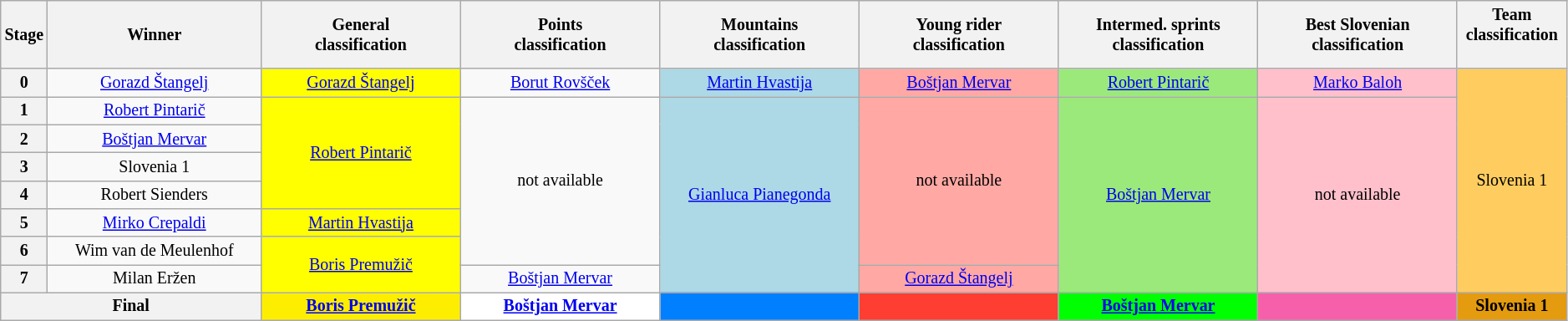<table class="wikitable" style="text-align: center; font-size:smaller;">
<tr>
<th style="width:1%;">Stage</th>
<th style="width:14%;">Winner</th>
<th style="width:13%;">General<br>classification<br></th>
<th style="width:13%;">Points<br>classification<br></th>
<th style="width:13%;">Mountains<br>classification<br></th>
<th style="width:13%;">Young rider<br>classification<br></th>
<th style="width:13%;">Intermed. sprints<br>classification<br></th>
<th style="width:13%;">Best Slovenian<br>classification<br></th>
<th style="width:7%;">Team<br>classification<br><br></th>
</tr>
<tr>
<th>0</th>
<td><a href='#'>Gorazd Štangelj</a></td>
<td style="background:yellow;"><a href='#'>Gorazd Štangelj</a></td>
<td><a href='#'>Borut Rovšček</a></td>
<td style="background:lightblue;"><a href='#'>Martin Hvastija</a></td>
<td style="background:#FFA8A4;"><a href='#'>Boštjan Mervar</a></td>
<td style="background:#9CE97B;"><a href='#'>Robert Pintarič</a></td>
<td style="background:pink;"><a href='#'>Marko Baloh</a></td>
<td style="background:#FFCD5F;" rowspan=8>Slovenia 1</td>
</tr>
<tr>
<th>1</th>
<td><a href='#'>Robert Pintarič</a></td>
<td style="background:yellow;" rowspan=4><a href='#'>Robert Pintarič</a></td>
<td rowspan=6>not available</td>
<td style="background:lightblue;" rowspan=7><a href='#'>Gianluca Pianegonda</a></td>
<td style="background:#FFA8A4;" rowspan=6>not available</td>
<td style="background:#9CE97B;" rowspan=7><a href='#'>Boštjan Mervar</a></td>
<td style="background:pink;" rowspan=7>not available</td>
</tr>
<tr>
<th>2</th>
<td><a href='#'>Boštjan Mervar</a></td>
</tr>
<tr>
<th>3</th>
<td>Slovenia 1</td>
</tr>
<tr>
<th>4</th>
<td>Robert Sienders</td>
</tr>
<tr>
<th>5</th>
<td><a href='#'>Mirko Crepaldi</a></td>
<td style="background:yellow;"><a href='#'>Martin Hvastija</a></td>
</tr>
<tr>
<th>6</th>
<td>Wim van de Meulenhof</td>
<td style="background:yellow;" rowspan=2><a href='#'>Boris Premužič</a></td>
</tr>
<tr>
<th>7</th>
<td>Milan Eržen</td>
<td><a href='#'>Boštjan Mervar</a></td>
<td style="background:#FFA8A4;"><a href='#'>Gorazd Štangelj</a></td>
</tr>
<tr>
<th colspan=2><strong>Final</strong></th>
<th style="background:#FDEE00;"><a href='#'>Boris Premužič</a></th>
<th style="background:white;"><a href='#'>Boštjan Mervar</a></th>
<th style="background:#007FFF;"></th>
<th style="background:#FF3E33;"></th>
<th style="background:#00FF00;"><a href='#'>Boštjan Mervar</a></th>
<th style="background:#F660AB;"></th>
<th style="background:#E49B0F;">Slovenia 1</th>
</tr>
</table>
